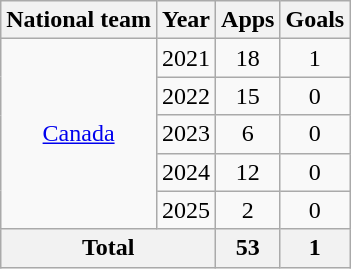<table class="wikitable" style="text-align:center">
<tr>
<th>National team</th>
<th>Year</th>
<th>Apps</th>
<th>Goals</th>
</tr>
<tr>
<td rowspan="5"><a href='#'>Canada</a></td>
<td>2021</td>
<td>18</td>
<td>1</td>
</tr>
<tr>
<td>2022</td>
<td>15</td>
<td>0</td>
</tr>
<tr>
<td>2023</td>
<td>6</td>
<td>0</td>
</tr>
<tr>
<td>2024</td>
<td>12</td>
<td>0</td>
</tr>
<tr>
<td>2025</td>
<td>2</td>
<td>0</td>
</tr>
<tr>
<th colspan="2">Total</th>
<th>53</th>
<th>1</th>
</tr>
</table>
